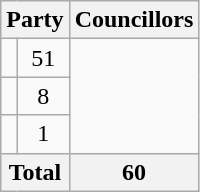<table class="wikitable">
<tr>
<th colspan=2>Party</th>
<th>Councillors</th>
</tr>
<tr>
<td></td>
<td align=center>51</td>
</tr>
<tr>
<td></td>
<td align=center>8</td>
</tr>
<tr>
<td></td>
<td align=center>1</td>
</tr>
<tr>
<th colspan=2>Total</th>
<th align=center>60</th>
</tr>
</table>
